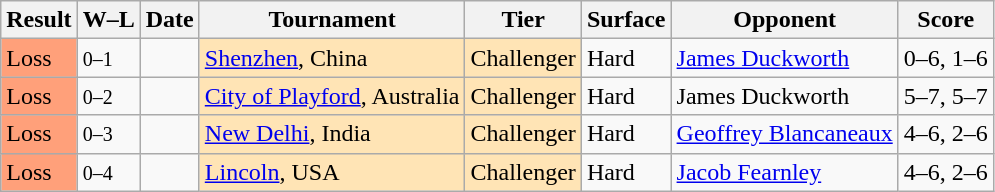<table class="sortable wikitable">
<tr>
<th>Result</th>
<th class="unsortable">W–L</th>
<th>Date</th>
<th>Tournament</th>
<th>Tier</th>
<th>Surface</th>
<th>Opponent</th>
<th class="unsortable">Score</th>
</tr>
<tr>
<td bgcolor=ffa07a>Loss</td>
<td><small>0–1</small></td>
<td><a href='#'></a></td>
<td bgcolor=moccasin><a href='#'>Shenzhen</a>, China</td>
<td bgcolor=moccasin>Challenger</td>
<td>Hard</td>
<td> <a href='#'>James Duckworth</a></td>
<td>0–6, 1–6</td>
</tr>
<tr>
<td bgcolor=ffa07a>Loss</td>
<td><small>0–2</small></td>
<td><a href='#'></a></td>
<td bgcolor=moccasin><a href='#'>City of Playford</a>, Australia</td>
<td bgcolor=moccasin>Challenger</td>
<td>Hard</td>
<td> James Duckworth</td>
<td>5–7, 5–7</td>
</tr>
<tr>
<td bgcolor=ffa07a>Loss</td>
<td><small>0–3</small></td>
<td><a href='#'></a></td>
<td bgcolor=moccasin><a href='#'>New Delhi</a>, India</td>
<td bgcolor=moccasin>Challenger</td>
<td>Hard</td>
<td> <a href='#'>Geoffrey Blancaneaux</a></td>
<td>4–6, 2–6</td>
</tr>
<tr>
<td bgcolor=ffa07a>Loss</td>
<td><small>0–4</small></td>
<td><a href='#'></a></td>
<td bgcolor=moccasin><a href='#'>Lincoln</a>, USA</td>
<td bgcolor=moccasin>Challenger</td>
<td>Hard</td>
<td> <a href='#'>Jacob Fearnley</a></td>
<td>4–6, 2–6</td>
</tr>
</table>
